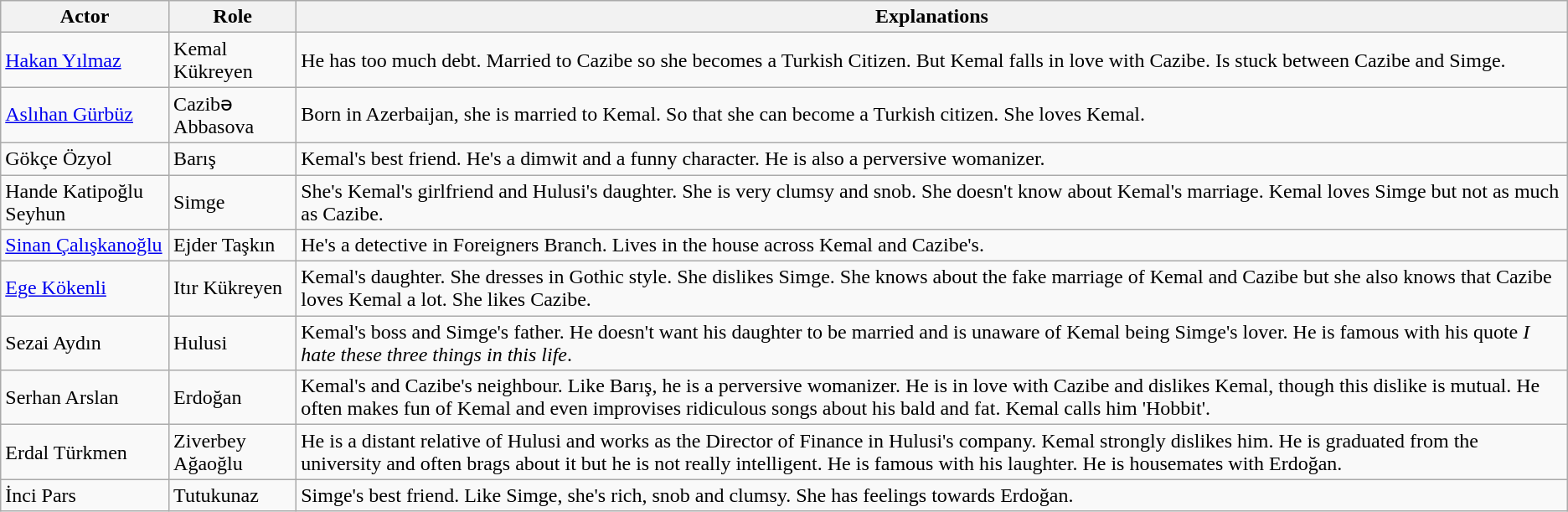<table class="wikitable">
<tr>
<th>Actor</th>
<th>Role</th>
<th>Explanations</th>
</tr>
<tr>
<td><a href='#'>Hakan Yılmaz</a></td>
<td>Kemal Kükreyen</td>
<td>He has too much debt. Married to Cazibe so she becomes a Turkish Citizen. But Kemal falls in love with Cazibe. Is stuck between Cazibe and Simge.</td>
</tr>
<tr>
<td><a href='#'>Aslıhan Gürbüz</a></td>
<td>Cazibə Abbasova</td>
<td>Born in Azerbaijan, she is married to Kemal. So that she can become a Turkish citizen. She loves Kemal.</td>
</tr>
<tr>
<td>Gökçe Özyol</td>
<td>Barış</td>
<td>Kemal's best friend. He's a dimwit and a funny character. He is also a perversive womanizer.</td>
</tr>
<tr>
<td>Hande Katipoğlu Seyhun</td>
<td>Simge</td>
<td>She's Kemal's girlfriend and Hulusi's daughter. She is very clumsy and snob. She doesn't know about Kemal's marriage. Kemal loves Simge but not as much as Cazibe.</td>
</tr>
<tr>
<td><a href='#'>Sinan Çalışkanoğlu</a></td>
<td>Ejder Taşkın</td>
<td>He's a detective in Foreigners Branch. Lives in the house across Kemal and Cazibe's.</td>
</tr>
<tr>
<td><a href='#'>Ege Kökenli</a></td>
<td>Itır Kükreyen</td>
<td>Kemal's daughter. She dresses in Gothic style. She dislikes Simge. She knows about the fake marriage of Kemal and Cazibe but she also knows that Cazibe loves Kemal a lot. She likes Cazibe.</td>
</tr>
<tr>
<td>Sezai Aydın</td>
<td>Hulusi</td>
<td>Kemal's boss and Simge's father. He doesn't want his daughter to be married and is unaware of Kemal being Simge's lover. He is famous with his quote <em>I hate these three things in this life</em>.</td>
</tr>
<tr>
<td>Serhan Arslan</td>
<td>Erdoğan</td>
<td>Kemal's and Cazibe's neighbour. Like Barış, he is a perversive womanizer. He is in love with Cazibe and dislikes Kemal, though this dislike is mutual. He often makes fun of Kemal and even improvises ridiculous songs about his bald and fat. Kemal calls him 'Hobbit'.</td>
</tr>
<tr>
<td>Erdal Türkmen</td>
<td>Ziverbey Ağaoğlu</td>
<td>He is a distant relative of Hulusi and works as the Director of Finance in Hulusi's company. Kemal strongly dislikes him. He is graduated from the university and often brags about it but he is not really intelligent. He is famous with his laughter. He is housemates with Erdoğan.</td>
</tr>
<tr>
<td>İnci Pars</td>
<td>Tutukunaz</td>
<td>Simge's best friend. Like Simge, she's  rich, snob and clumsy. She has feelings towards Erdoğan.</td>
</tr>
</table>
